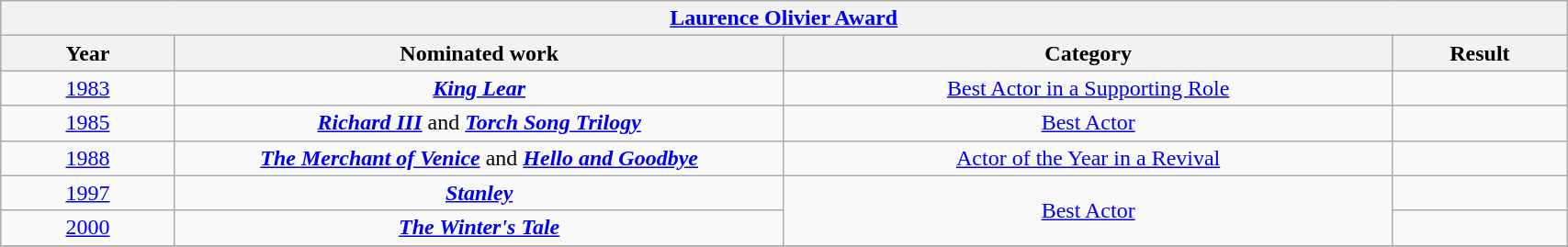<table width="90%" class="wikitable">
<tr>
<th colspan="4" align="center"><a href='#'>Laurence Olivier Award</a></th>
</tr>
<tr>
<th width="10%">Year</th>
<th width="35%">Nominated work</th>
<th width="35%">Category</th>
<th width="10%">Result</th>
</tr>
<tr>
<td align="center"><a href='#'>1983</a></td>
<td align="center"><strong><em><a href='#'>King Lear</a></em></strong></td>
<td align="center"><a href='#'>Best Actor in a Supporting Role</a></td>
<td></td>
</tr>
<tr>
<td align="center"><a href='#'>1985</a></td>
<td align="center"><strong><em><a href='#'>Richard III</a></em></strong> and <strong><em><a href='#'>Torch Song Trilogy</a></em></strong></td>
<td align="center"><a href='#'>Best Actor</a></td>
<td></td>
</tr>
<tr>
<td align="center"><a href='#'>1988</a></td>
<td align="center"><a href='#'><strong><em>The Merchant of Venice</em></strong></a> and <a href='#'><strong><em>Hello and Goodbye</em></strong></a></td>
<td align="center"><a href='#'>Actor of the Year in a Revival</a></td>
<td></td>
</tr>
<tr>
<td align="center"><a href='#'>1997</a></td>
<td align="center"><strong><em><a href='#'>Stanley</a></em></strong></td>
<td rowspan="2" align="center"><a href='#'>Best Actor</a></td>
<td></td>
</tr>
<tr>
<td align="center"><a href='#'>2000</a></td>
<td align="center"><strong><em><a href='#'>The Winter's Tale</a></em></strong></td>
<td></td>
</tr>
<tr>
</tr>
</table>
